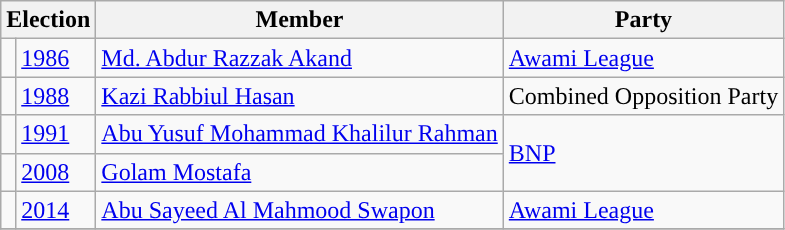<table class="wikitable">
<tr>
<th colspan="2">Election</th>
<th>Member</th>
<th>Party</th>
</tr>
<tr>
<td style="background-color:"></td>
<td><a href='#'>1986</a></td>
<td><a href='#'>Md. Abdur Razzak Akand</a></td>
<td><a href='#'>Awami League</a></td>
</tr>
<tr>
<td style="background-color:"></td>
<td><a href='#'>1988</a></td>
<td><a href='#'>Kazi Rabbiul Hasan</a></td>
<td>Combined Opposition Party</td>
</tr>
<tr>
<td style="background-color:"></td>
<td><a href='#'>1991</a></td>
<td><a href='#'>Abu Yusuf Mohammad Khalilur Rahman</a></td>
<td rowspan="2"><a href='#'>BNP</a></td>
</tr>
<tr>
<td style="background-color:"></td>
<td><a href='#'>2008</a></td>
<td><a href='#'>Golam Mostafa</a></td>
</tr>
<tr>
<td style="background-color:"></td>
<td><a href='#'>2014</a></td>
<td><a href='#'>Abu Sayeed Al Mahmood Swapon</a></td>
<td><a href='#'>Awami League</a></td>
</tr>
<tr>
</tr>
</table>
